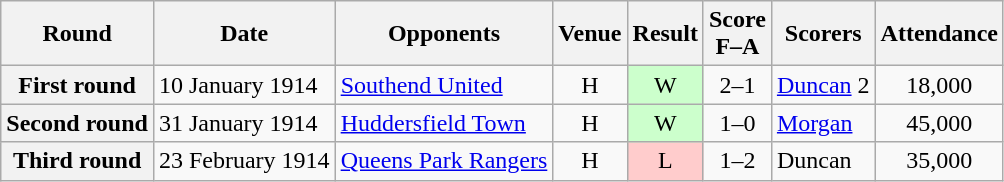<table class="wikitable plainrowheaders" style="text-align:center">
<tr>
<th scope="col">Round</th>
<th scope="col">Date</th>
<th scope="col">Opponents</th>
<th scope="col">Venue</th>
<th scope="col">Result</th>
<th scope="col">Score<br>F–A</th>
<th scope="col">Scorers</th>
<th scope="col">Attendance</th>
</tr>
<tr>
<th scope="row">First round</th>
<td align="left">10 January 1914</td>
<td align="left"><a href='#'>Southend United</a></td>
<td>H</td>
<td style=background:#cfc>W</td>
<td>2–1</td>
<td align="left"><a href='#'>Duncan</a> 2</td>
<td>18,000</td>
</tr>
<tr>
<th scope="row">Second round</th>
<td align="left">31 January 1914</td>
<td align="left"><a href='#'>Huddersfield Town</a></td>
<td>H</td>
<td style=background:#cfc>W</td>
<td>1–0</td>
<td align="left"><a href='#'>Morgan</a></td>
<td>45,000</td>
</tr>
<tr>
<th scope="row">Third round</th>
<td align="left">23 February 1914</td>
<td align="left"><a href='#'>Queens Park Rangers</a></td>
<td>H</td>
<td style=background:#fcc>L</td>
<td>1–2</td>
<td align="left">Duncan</td>
<td>35,000</td>
</tr>
</table>
